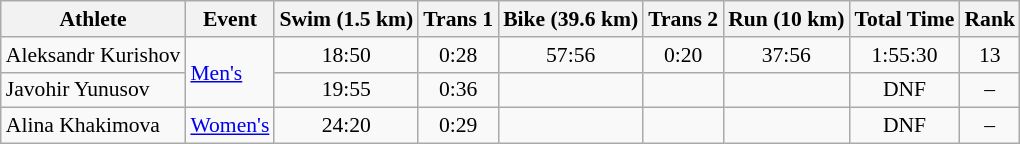<table class=wikitable style=font-size:90%;text-align:center>
<tr>
<th>Athlete</th>
<th>Event</th>
<th>Swim (1.5 km)</th>
<th>Trans 1</th>
<th>Bike (39.6 km)</th>
<th>Trans 2</th>
<th>Run (10 km)</th>
<th>Total Time</th>
<th>Rank</th>
</tr>
<tr>
<td align=left>Aleksandr Kurishov</td>
<td align=left rowspan=2><a href='#'>Men's</a></td>
<td>18:50</td>
<td>0:28</td>
<td>57:56</td>
<td>0:20</td>
<td>37:56</td>
<td>1:55:30</td>
<td>13</td>
</tr>
<tr>
<td align=left>Javohir Yunusov</td>
<td>19:55</td>
<td>0:36</td>
<td></td>
<td></td>
<td></td>
<td>DNF</td>
<td>–</td>
</tr>
<tr>
<td align=left>Alina Khakimova</td>
<td align=left><a href='#'>Women's</a></td>
<td>24:20</td>
<td>0:29</td>
<td></td>
<td></td>
<td></td>
<td>DNF</td>
<td>–</td>
</tr>
</table>
